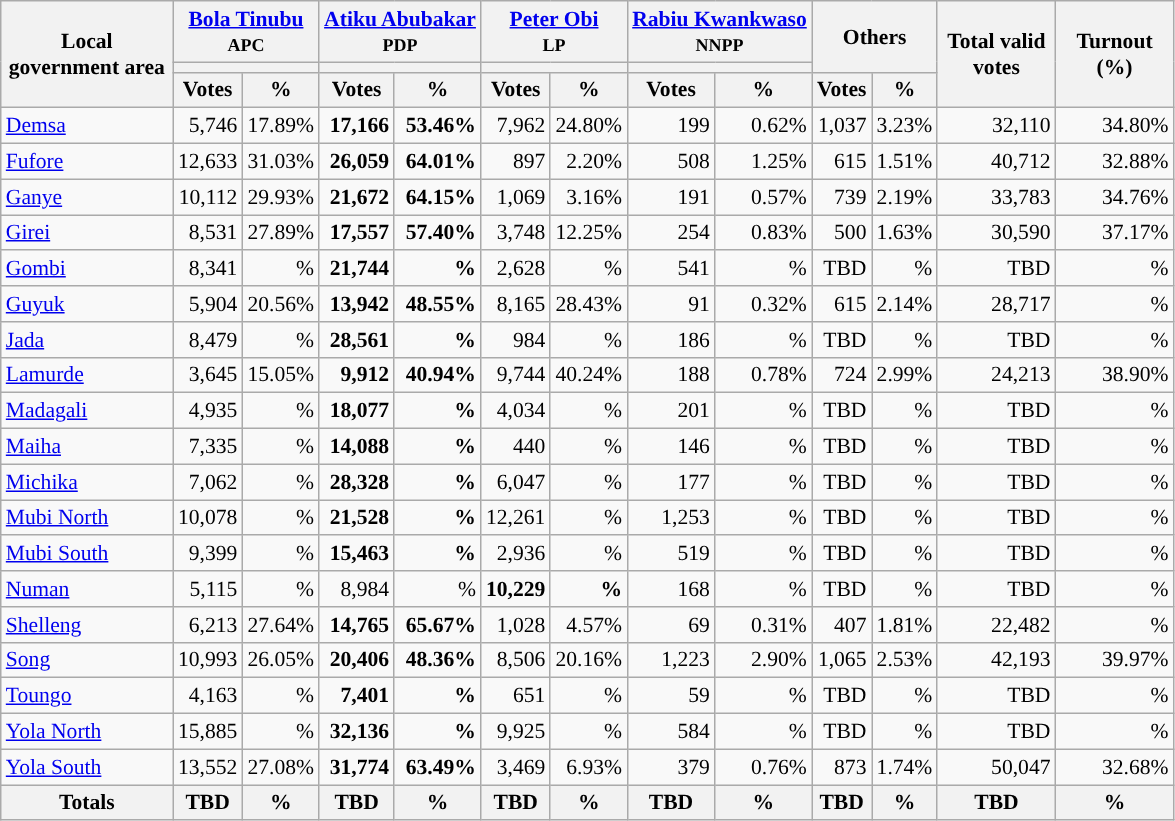<table class="wikitable sortable" style="text-align:right; font-size:90%">
<tr>
<th rowspan="3" style="max-width:7.5em;">Local government area</th>
<th colspan="2"><a href='#'>Bola Tinubu</a><br><small>APC</small></th>
<th colspan="2"><a href='#'>Atiku Abubakar</a><br><small>PDP</small></th>
<th colspan="2"><a href='#'>Peter Obi</a><br><small>LP</small></th>
<th colspan="2"><a href='#'>Rabiu Kwankwaso</a><br><small>NNPP</small></th>
<th colspan="2" rowspan="2">Others</th>
<th rowspan="3" style="max-width:5em;">Total valid votes</th>
<th rowspan="3" style="max-width:5em;">Turnout (%)</th>
</tr>
<tr>
<th colspan=2 style="background-color:"></th>
<th colspan=2 style="background-color:"></th>
<th colspan=2 style="background-color:"></th>
<th colspan=2 style="background-color:"></th>
</tr>
<tr>
<th>Votes</th>
<th>%</th>
<th>Votes</th>
<th>%</th>
<th>Votes</th>
<th>%</th>
<th>Votes</th>
<th>%</th>
<th>Votes</th>
<th>%</th>
</tr>
<tr style="background-color:#">
<td style="text-align:left;"><a href='#'>Demsa</a></td>
<td>5,746</td>
<td>17.89%</td>
<td><strong>17,166</strong></td>
<td><strong>53.46%</strong></td>
<td>7,962</td>
<td>24.80%</td>
<td>199</td>
<td>0.62%</td>
<td>1,037</td>
<td>3.23%</td>
<td>32,110</td>
<td>34.80%</td>
</tr>
<tr style="background-color:#">
<td style="text-align:left;"><a href='#'>Fufore</a></td>
<td>12,633</td>
<td>31.03%</td>
<td><strong>26,059</strong></td>
<td><strong>64.01%</strong></td>
<td>897</td>
<td>2.20%</td>
<td>508</td>
<td>1.25%</td>
<td>615</td>
<td>1.51%</td>
<td>40,712</td>
<td>32.88%</td>
</tr>
<tr style="background-color:#">
<td style="text-align:left;"><a href='#'>Ganye</a></td>
<td>10,112</td>
<td>29.93%</td>
<td><strong>21,672</strong></td>
<td><strong>64.15%</strong></td>
<td>1,069</td>
<td>3.16%</td>
<td>191</td>
<td>0.57%</td>
<td>739</td>
<td>2.19%</td>
<td>33,783</td>
<td>34.76%</td>
</tr>
<tr style="background-color:#">
<td style="text-align:left;"><a href='#'>Girei</a></td>
<td>8,531</td>
<td>27.89%</td>
<td><strong>17,557</strong></td>
<td><strong>57.40%</strong></td>
<td>3,748</td>
<td>12.25%</td>
<td>254</td>
<td>0.83%</td>
<td>500</td>
<td>1.63%</td>
<td>30,590</td>
<td>37.17%</td>
</tr>
<tr style="background-color:#">
<td style="text-align:left;"><a href='#'>Gombi</a></td>
<td>8,341</td>
<td>%</td>
<td><strong>21,744</strong></td>
<td><strong>%</strong></td>
<td>2,628</td>
<td>%</td>
<td>541</td>
<td>%</td>
<td>TBD</td>
<td>%</td>
<td>TBD</td>
<td>%</td>
</tr>
<tr style="background-color:#">
<td style="text-align:left;"><a href='#'>Guyuk</a></td>
<td>5,904</td>
<td>20.56%</td>
<td><strong>13,942</strong></td>
<td><strong>48.55%</strong></td>
<td>8,165</td>
<td>28.43%</td>
<td>91</td>
<td>0.32%</td>
<td>615</td>
<td>2.14%</td>
<td>28,717</td>
<td>%</td>
</tr>
<tr style="background-color:#">
<td style="text-align:left;"><a href='#'>Jada</a></td>
<td>8,479</td>
<td>%</td>
<td><strong>28,561</strong></td>
<td><strong>%</strong></td>
<td>984</td>
<td>%</td>
<td>186</td>
<td>%</td>
<td>TBD</td>
<td>%</td>
<td>TBD</td>
<td>%</td>
</tr>
<tr style="background-color:#">
<td style="text-align:left;"><a href='#'>Lamurde</a></td>
<td>3,645</td>
<td>15.05%</td>
<td><strong>9,912</strong></td>
<td><strong>40.94%</strong></td>
<td>9,744</td>
<td>40.24%</td>
<td>188</td>
<td>0.78%</td>
<td>724</td>
<td>2.99%</td>
<td>24,213</td>
<td>38.90%</td>
</tr>
<tr style="background-color:#">
<td style="text-align:left;"><a href='#'>Madagali</a></td>
<td>4,935</td>
<td>%</td>
<td><strong>18,077</strong></td>
<td><strong>%</strong></td>
<td>4,034</td>
<td>%</td>
<td>201</td>
<td>%</td>
<td>TBD</td>
<td>%</td>
<td>TBD</td>
<td>%</td>
</tr>
<tr style="background-color:#">
<td style="text-align:left;"><a href='#'>Maiha</a></td>
<td>7,335</td>
<td>%</td>
<td><strong>14,088</strong></td>
<td><strong>%</strong></td>
<td>440</td>
<td>%</td>
<td>146</td>
<td>%</td>
<td>TBD</td>
<td>%</td>
<td>TBD</td>
<td>%</td>
</tr>
<tr style="background-color:#">
<td style="text-align:left;"><a href='#'>Michika</a></td>
<td>7,062</td>
<td>%</td>
<td><strong>28,328</strong></td>
<td><strong>%</strong></td>
<td>6,047</td>
<td>%</td>
<td>177</td>
<td>%</td>
<td>TBD</td>
<td>%</td>
<td>TBD</td>
<td>%</td>
</tr>
<tr style="background-color:#">
<td style="text-align:left;"><a href='#'>Mubi North</a></td>
<td>10,078</td>
<td>%</td>
<td><strong>21,528</strong></td>
<td><strong>%</strong></td>
<td>12,261</td>
<td>%</td>
<td>1,253</td>
<td>%</td>
<td>TBD</td>
<td>%</td>
<td>TBD</td>
<td>%</td>
</tr>
<tr style="background-color:#">
<td style="text-align:left;"><a href='#'>Mubi South</a></td>
<td>9,399</td>
<td>%</td>
<td><strong>15,463</strong></td>
<td><strong>%</strong></td>
<td>2,936</td>
<td>%</td>
<td>519</td>
<td>%</td>
<td>TBD</td>
<td>%</td>
<td>TBD</td>
<td>%</td>
</tr>
<tr style="background-color:#">
<td style="text-align:left;"><a href='#'>Numan</a></td>
<td>5,115</td>
<td>%</td>
<td>8,984</td>
<td>%</td>
<td><strong>10,229</strong></td>
<td><strong>%</strong></td>
<td>168</td>
<td>%</td>
<td>TBD</td>
<td>%</td>
<td>TBD</td>
<td>%</td>
</tr>
<tr style="background-color:#">
<td style="text-align:left;"><a href='#'>Shelleng</a></td>
<td>6,213</td>
<td>27.64%</td>
<td><strong>14,765</strong></td>
<td><strong>65.67%</strong></td>
<td>1,028</td>
<td>4.57%</td>
<td>69</td>
<td>0.31%</td>
<td>407</td>
<td>1.81%</td>
<td>22,482</td>
<td>%</td>
</tr>
<tr style="background-color:#">
<td style="text-align:left;"><a href='#'>Song</a></td>
<td>10,993</td>
<td>26.05%</td>
<td><strong>20,406</strong></td>
<td><strong>48.36%</strong></td>
<td>8,506</td>
<td>20.16%</td>
<td>1,223</td>
<td>2.90%</td>
<td>1,065</td>
<td>2.53%</td>
<td>42,193</td>
<td>39.97%</td>
</tr>
<tr style="background-color:#">
<td style="text-align:left;"><a href='#'>Toungo</a></td>
<td>4,163</td>
<td>%</td>
<td><strong>7,401</strong></td>
<td><strong>%</strong></td>
<td>651</td>
<td>%</td>
<td>59</td>
<td>%</td>
<td>TBD</td>
<td>%</td>
<td>TBD</td>
<td>%</td>
</tr>
<tr style="background-color:#">
<td style="text-align:left;"><a href='#'>Yola North</a></td>
<td>15,885</td>
<td>%</td>
<td><strong>32,136</strong></td>
<td><strong>%</strong></td>
<td>9,925</td>
<td>%</td>
<td>584</td>
<td>%</td>
<td>TBD</td>
<td>%</td>
<td>TBD</td>
<td>%</td>
</tr>
<tr style="background-color:#">
<td style="text-align:left;"><a href='#'>Yola South</a></td>
<td>13,552</td>
<td>27.08%</td>
<td><strong>31,774</strong></td>
<td><strong>63.49%</strong></td>
<td>3,469</td>
<td>6.93%</td>
<td>379</td>
<td>0.76%</td>
<td>873</td>
<td>1.74%</td>
<td>50,047</td>
<td>32.68%</td>
</tr>
<tr>
<th>Totals</th>
<th>TBD</th>
<th>%</th>
<th>TBD</th>
<th>%</th>
<th>TBD</th>
<th>%</th>
<th>TBD</th>
<th>%</th>
<th>TBD</th>
<th>%</th>
<th>TBD</th>
<th>%</th>
</tr>
</table>
